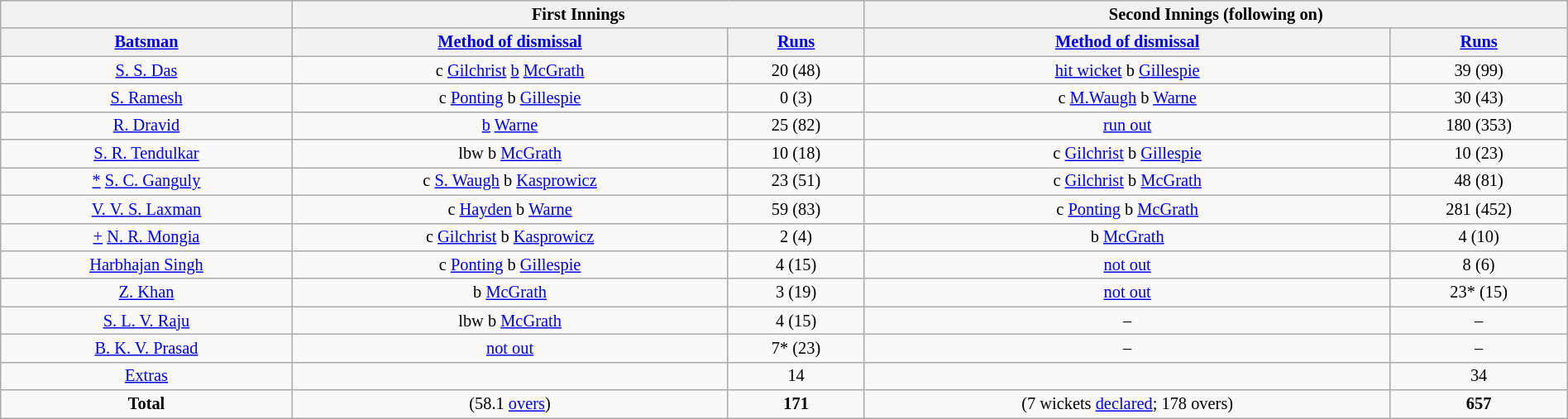<table border="1" cellpadding="1" cellspacing="0" style="font-size: 85%; border: grey solid 1px; border-collapse: collapse; text-align: center; width: 100%;" class=wikitable>
<tr>
<th colspan="1"></th>
<th colspan="2">First Innings</th>
<th colspan="2">Second Innings (following on)</th>
</tr>
<tr>
<th><a href='#'>Batsman</a></th>
<th><a href='#'>Method of dismissal</a></th>
<th><a href='#'>Runs</a></th>
<th><a href='#'>Method of dismissal</a></th>
<th><a href='#'>Runs</a></th>
</tr>
<tr>
<td><a href='#'>S. S. Das</a></td>
<td>c <a href='#'>Gilchrist</a> <a href='#'>b</a> <a href='#'>McGrath</a></td>
<td>20 (48)</td>
<td><a href='#'>hit wicket</a> b <a href='#'>Gillespie</a></td>
<td>39 (99)</td>
</tr>
<tr>
<td><a href='#'>S. Ramesh</a></td>
<td>c <a href='#'>Ponting</a> b <a href='#'>Gillespie</a></td>
<td>0 (3)</td>
<td>c <a href='#'>M.Waugh</a> b <a href='#'>Warne</a></td>
<td>30 (43)</td>
</tr>
<tr>
<td><a href='#'>R. Dravid</a></td>
<td><a href='#'>b</a> <a href='#'>Warne</a></td>
<td>25 (82)</td>
<td><a href='#'>run out</a></td>
<td>180 (353)</td>
</tr>
<tr>
<td><a href='#'>S. R. Tendulkar</a></td>
<td>lbw b <a href='#'>McGrath</a></td>
<td>10 (18)</td>
<td>c <a href='#'>Gilchrist</a> b <a href='#'>Gillespie</a></td>
<td>10 (23)</td>
</tr>
<tr>
<td><a href='#'>*</a> <a href='#'>S. C. Ganguly</a></td>
<td>c <a href='#'>S. Waugh</a> b <a href='#'>Kasprowicz</a></td>
<td>23 (51)</td>
<td>c <a href='#'>Gilchrist</a> b <a href='#'>McGrath</a></td>
<td>48 (81)</td>
</tr>
<tr>
<td><a href='#'>V. V. S. Laxman</a></td>
<td>c <a href='#'>Hayden</a> b <a href='#'>Warne</a></td>
<td>59 (83)</td>
<td>c <a href='#'>Ponting</a> b <a href='#'>McGrath</a></td>
<td>281 (452)</td>
</tr>
<tr>
<td><a href='#'>+</a> <a href='#'>N. R. Mongia</a></td>
<td>c <a href='#'>Gilchrist</a> b <a href='#'>Kasprowicz</a></td>
<td>2 (4)</td>
<td>b <a href='#'>McGrath</a></td>
<td>4 (10)</td>
</tr>
<tr>
<td><a href='#'>Harbhajan Singh</a></td>
<td>c <a href='#'>Ponting</a> b <a href='#'>Gillespie</a></td>
<td>4 (15)</td>
<td><a href='#'>not out</a></td>
<td>8 (6)</td>
</tr>
<tr>
<td><a href='#'>Z. Khan</a></td>
<td>b <a href='#'>McGrath</a></td>
<td>3 (19)</td>
<td><a href='#'>not out</a></td>
<td>23* (15)</td>
</tr>
<tr>
<td><a href='#'>S. L. V. Raju</a></td>
<td>lbw b <a href='#'>McGrath</a></td>
<td>4 (15)</td>
<td>–</td>
<td>–</td>
</tr>
<tr>
<td><a href='#'>B. K. V. Prasad</a></td>
<td><a href='#'>not out</a></td>
<td>7* (23)</td>
<td>–</td>
<td>–</td>
</tr>
<tr>
<td><a href='#'>Extras</a></td>
<td></td>
<td>14</td>
<td></td>
<td>34</td>
</tr>
<tr>
<td><strong>Total</strong></td>
<td>(58.1 <a href='#'>overs</a>)</td>
<td><strong>171</strong></td>
<td>(7 wickets <a href='#'>declared</a>; 178 overs)</td>
<td><strong>657</strong></td>
</tr>
</table>
